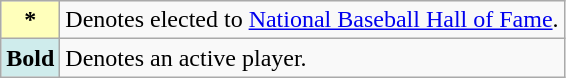<table class="wikitable" style="font-size:100%;">
<tr>
<th scope="row" style="background-color:#ffffbb">*</th>
<td>Denotes elected to <a href='#'>National Baseball Hall of Fame</a>.</td>
</tr>
<tr>
<th scope="row" style="background:#cfecec;"><strong>Bold</strong></th>
<td>Denotes an active player.</td>
</tr>
</table>
